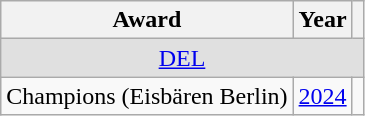<table class="wikitable">
<tr>
<th>Award</th>
<th>Year</th>
<th></th>
</tr>
<tr ALIGN="center" bgcolor="#e0e0e0">
<td colspan="3"><a href='#'>DEL</a></td>
</tr>
<tr>
<td>Champions (Eisbären Berlin)</td>
<td><a href='#'>2024</a></td>
<td></td>
</tr>
</table>
